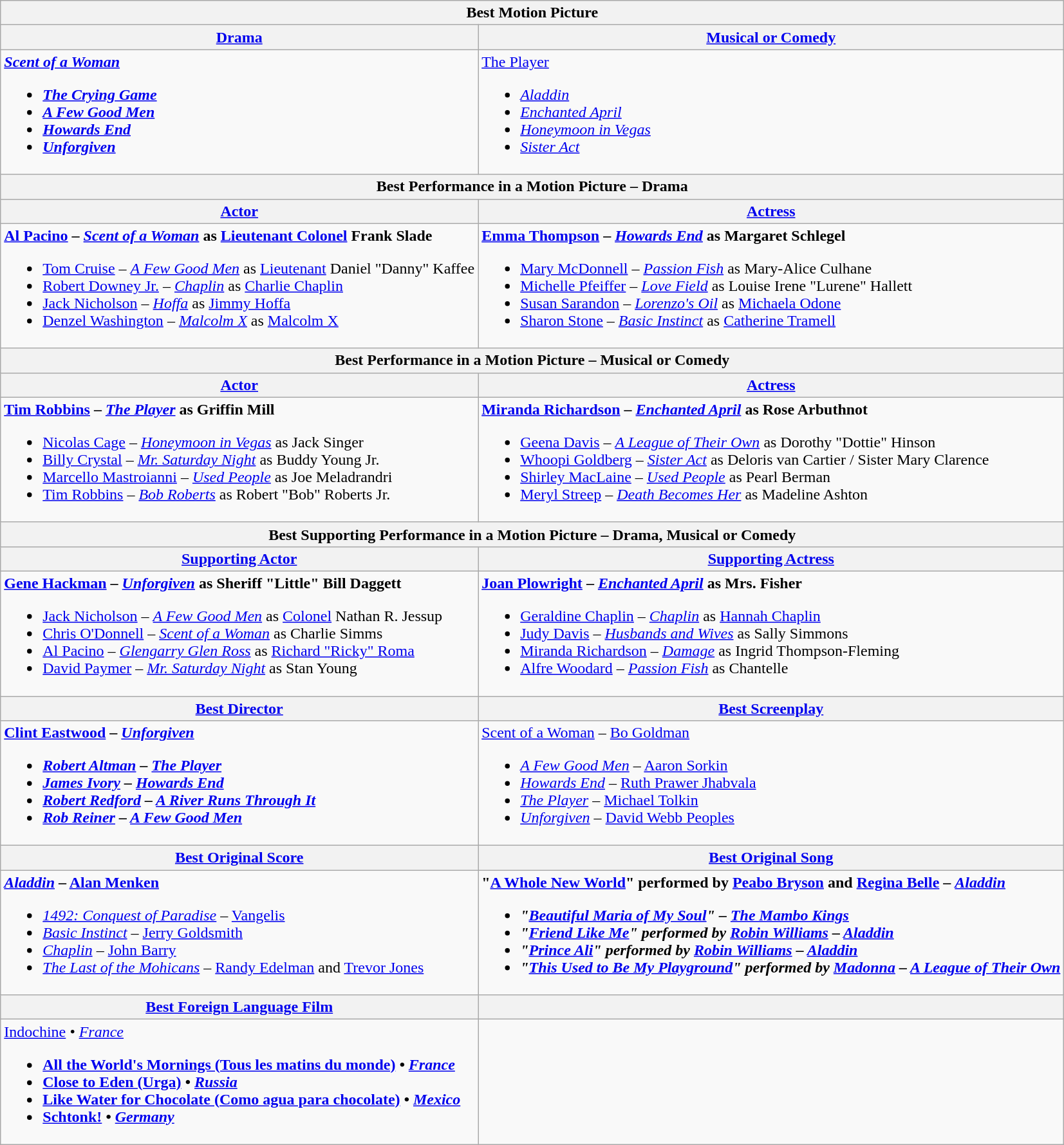<table class="wikitable" style="width=100%">
<tr>
<th colspan="2">Best Motion Picture</th>
</tr>
<tr>
<th style="width=50%"><a href='#'>Drama</a></th>
<th style="width=50%"><a href='#'>Musical or Comedy</a></th>
</tr>
<tr>
<td valign="top"><strong> <em><a href='#'>Scent of a Woman</a><strong><em><br><ul><li></em><a href='#'>The Crying Game</a><em></li><li></em><a href='#'>A Few Good Men</a><em></li><li></em><a href='#'>Howards End</a><em></li><li></em><a href='#'>Unforgiven</a><em></li></ul></td>
<td valign="top"></strong> </em><a href='#'>The Player</a></em></strong><br><ul><li><em><a href='#'>Aladdin</a></em></li><li><em><a href='#'>Enchanted April</a></em></li><li><em><a href='#'>Honeymoon in Vegas</a></em></li><li><em><a href='#'>Sister Act</a></em></li></ul></td>
</tr>
<tr>
<th colspan="2">Best Performance in a Motion Picture – Drama</th>
</tr>
<tr>
<th><a href='#'>Actor</a></th>
<th><a href='#'>Actress</a></th>
</tr>
<tr>
<td valign="top"><strong><a href='#'>Al Pacino</a> – <em><a href='#'>Scent of a Woman</a></em> as <a href='#'>Lieutenant Colonel</a> Frank Slade</strong><br><ul><li><a href='#'>Tom Cruise</a> – <em><a href='#'>A Few Good Men</a></em> as <a href='#'>Lieutenant</a> Daniel "Danny" Kaffee</li><li><a href='#'>Robert Downey Jr.</a> – <em><a href='#'>Chaplin</a></em> as <a href='#'>Charlie Chaplin</a></li><li><a href='#'>Jack Nicholson</a> – <em><a href='#'>Hoffa</a></em> as <a href='#'>Jimmy Hoffa</a></li><li><a href='#'>Denzel Washington</a> – <em><a href='#'>Malcolm X</a></em> as <a href='#'>Malcolm X</a></li></ul></td>
<td valign="top"><strong> <a href='#'>Emma Thompson</a> – <em><a href='#'>Howards End</a></em> as Margaret Schlegel</strong><br><ul><li><a href='#'>Mary McDonnell</a> – <em><a href='#'>Passion Fish</a></em> as Mary-Alice Culhane</li><li><a href='#'>Michelle Pfeiffer</a> – <em><a href='#'>Love Field</a></em> as Louise Irene "Lurene" Hallett</li><li><a href='#'>Susan Sarandon</a> – <em><a href='#'>Lorenzo's Oil</a></em> as <a href='#'>Michaela Odone</a></li><li><a href='#'>Sharon Stone</a> – <em><a href='#'>Basic Instinct</a></em> as <a href='#'>Catherine Tramell</a></li></ul></td>
</tr>
<tr>
<th colspan="2">Best Performance in a Motion Picture – Musical or Comedy</th>
</tr>
<tr>
<th><a href='#'>Actor</a></th>
<th><a href='#'>Actress</a></th>
</tr>
<tr>
<td valign="top"><strong> <a href='#'>Tim Robbins</a> – <em><a href='#'>The Player</a></em> as Griffin Mill</strong><br><ul><li><a href='#'>Nicolas Cage</a> – <em><a href='#'>Honeymoon in Vegas</a></em> as Jack Singer</li><li><a href='#'>Billy Crystal</a> – <em><a href='#'>Mr. Saturday Night</a></em> as Buddy Young Jr.</li><li><a href='#'>Marcello Mastroianni</a> – <em><a href='#'>Used People</a></em> as Joe Meladrandri</li><li><a href='#'>Tim Robbins</a> – <em><a href='#'>Bob Roberts</a></em> as Robert "Bob" Roberts Jr.</li></ul></td>
<td valign="top"><strong> <a href='#'>Miranda Richardson</a> – <em><a href='#'>Enchanted April</a></em> as Rose Arbuthnot</strong><br><ul><li><a href='#'>Geena Davis</a> – <em><a href='#'>A League of Their Own</a></em> as Dorothy "Dottie" Hinson</li><li><a href='#'>Whoopi Goldberg</a> – <em><a href='#'>Sister Act</a></em> as Deloris van Cartier / Sister Mary Clarence</li><li><a href='#'>Shirley MacLaine</a> – <em><a href='#'>Used People</a></em> as Pearl Berman</li><li><a href='#'>Meryl Streep</a> – <em><a href='#'>Death Becomes Her</a></em> as Madeline Ashton</li></ul></td>
</tr>
<tr>
<th colspan="2">Best Supporting Performance in a Motion Picture – Drama, Musical or Comedy</th>
</tr>
<tr>
<th><a href='#'>Supporting Actor</a></th>
<th><a href='#'>Supporting Actress</a></th>
</tr>
<tr>
<td valign="top"><strong> <a href='#'>Gene Hackman</a> – <em><a href='#'>Unforgiven</a></em> as Sheriff "Little" Bill Daggett</strong><br><ul><li><a href='#'>Jack Nicholson</a> – <em><a href='#'>A Few Good Men</a></em> as <a href='#'>Colonel</a> Nathan R. Jessup</li><li><a href='#'>Chris O'Donnell</a> – <em><a href='#'>Scent of a Woman</a></em> as Charlie Simms</li><li><a href='#'>Al Pacino</a> – <em><a href='#'>Glengarry Glen Ross</a></em> as <a href='#'>Richard "Ricky" Roma</a></li><li><a href='#'>David Paymer</a> – <em><a href='#'>Mr. Saturday Night</a></em> as Stan Young</li></ul></td>
<td valign="top"><strong> <a href='#'>Joan Plowright</a> – <em><a href='#'>Enchanted April</a></em> as Mrs. Fisher</strong><br><ul><li><a href='#'>Geraldine Chaplin</a> – <em><a href='#'>Chaplin</a></em> as <a href='#'>Hannah Chaplin</a></li><li><a href='#'>Judy Davis</a> – <em><a href='#'>Husbands and Wives</a></em> as Sally Simmons</li><li><a href='#'>Miranda Richardson</a> – <em><a href='#'>Damage</a></em> as Ingrid Thompson-Fleming</li><li><a href='#'>Alfre Woodard</a> – <em><a href='#'>Passion Fish</a></em> as Chantelle</li></ul></td>
</tr>
<tr>
<th><a href='#'>Best Director</a></th>
<th><a href='#'>Best Screenplay</a></th>
</tr>
<tr>
<td valign="top"><strong> <a href='#'>Clint Eastwood</a> – <em><a href='#'>Unforgiven</a><strong><em><br><ul><li><a href='#'>Robert Altman</a> – </em><a href='#'>The Player</a><em></li><li><a href='#'>James Ivory</a> – </em><a href='#'>Howards End</a><em></li><li><a href='#'>Robert Redford</a> – </em><a href='#'>A River Runs Through It</a><em></li><li><a href='#'>Rob Reiner</a> – </em><a href='#'>A Few Good Men</a><em></li></ul></td>
<td valign="top"></em></strong><a href='#'>Scent of a Woman</a></em> – <a href='#'>Bo Goldman</a></strong><br><ul><li><em><a href='#'>A Few Good Men</a></em> – <a href='#'>Aaron Sorkin</a></li><li><em><a href='#'>Howards End</a></em> – <a href='#'>Ruth Prawer Jhabvala</a></li><li><em><a href='#'>The Player</a></em> – <a href='#'>Michael Tolkin</a></li><li><em><a href='#'>Unforgiven</a></em> – <a href='#'>David Webb Peoples</a></li></ul></td>
</tr>
<tr>
<th><a href='#'>Best Original Score</a></th>
<th><a href='#'>Best Original Song</a></th>
</tr>
<tr>
<td valign="top"><strong> <em><a href='#'>Aladdin</a></em> – <a href='#'>Alan Menken</a> </strong><br><ul><li><em><a href='#'>1492: Conquest of Paradise</a></em> – <a href='#'>Vangelis</a></li><li><em><a href='#'>Basic Instinct</a></em> – <a href='#'>Jerry Goldsmith</a></li><li><em><a href='#'>Chaplin</a></em> – <a href='#'>John Barry</a></li><li><em><a href='#'>The Last of the Mohicans</a></em> – <a href='#'>Randy Edelman</a> and <a href='#'>Trevor Jones</a></li></ul></td>
<td valign="top"><strong>"<a href='#'>A Whole New World</a>" performed by <a href='#'>Peabo Bryson</a> and <a href='#'>Regina Belle</a> – <em><a href='#'>Aladdin</a><strong><em><br><ul><li>"<a href='#'>Beautiful Maria of My Soul</a>" – </em><a href='#'>The Mambo Kings</a><em></li><li>"<a href='#'>Friend Like Me</a>" performed by <a href='#'>Robin Williams</a> – </em><a href='#'>Aladdin</a><em></li><li>"<a href='#'>Prince Ali</a>" performed by <a href='#'>Robin Williams</a> – </em><a href='#'>Aladdin</a><em></li><li>"<a href='#'>This Used to Be My Playground</a>" performed by <a href='#'>Madonna</a> – </em><a href='#'>A League of Their Own</a><em></li></ul></td>
</tr>
<tr>
<th><a href='#'>Best Foreign Language Film</a></th>
<th></th>
</tr>
<tr>
<td valign="top"></strong> </em><a href='#'>Indochine</a><em> • <a href='#'>France</a><strong><br><ul><li></em><a href='#'>All the World's Mornings (Tous les matins du monde)</a><em> • <a href='#'>France</a></li><li></em><a href='#'>Close to Eden (Urga)</a><em> • <a href='#'>Russia</a></li><li></em><a href='#'>Like Water for Chocolate (Como agua para chocolate)</a><em> • <a href='#'>Mexico</a></li><li></em><a href='#'>Schtonk!</a><em> • <a href='#'>Germany</a></li></ul></td>
<td></td>
</tr>
</table>
